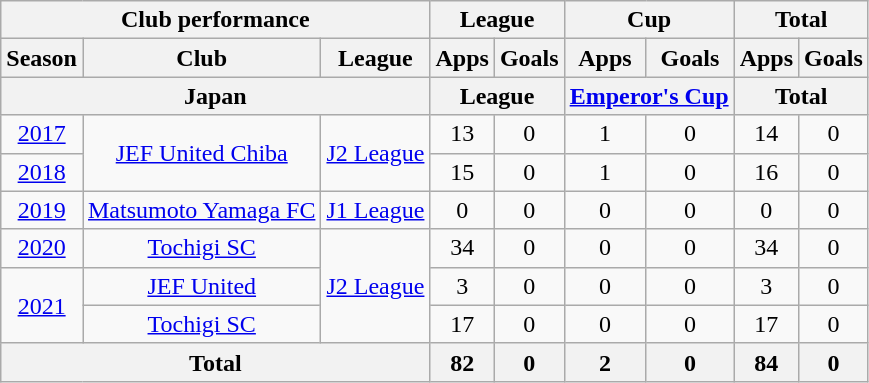<table class="wikitable" style="text-align:center;">
<tr>
<th colspan=3>Club performance</th>
<th colspan=2>League</th>
<th colspan=2>Cup</th>
<th colspan=2>Total</th>
</tr>
<tr>
<th>Season</th>
<th>Club</th>
<th>League</th>
<th>Apps</th>
<th>Goals</th>
<th>Apps</th>
<th>Goals</th>
<th>Apps</th>
<th>Goals</th>
</tr>
<tr>
<th colspan=3>Japan</th>
<th colspan=2>League</th>
<th colspan=2><a href='#'>Emperor's Cup</a></th>
<th colspan=2>Total</th>
</tr>
<tr>
<td><a href='#'>2017</a></td>
<td rowspan="2"><a href='#'>JEF United Chiba</a></td>
<td rowspan="2"><a href='#'>J2 League</a></td>
<td>13</td>
<td>0</td>
<td>1</td>
<td>0</td>
<td>14</td>
<td>0</td>
</tr>
<tr>
<td><a href='#'>2018</a></td>
<td>15</td>
<td>0</td>
<td>1</td>
<td>0</td>
<td>16</td>
<td>0</td>
</tr>
<tr>
<td><a href='#'>2019</a></td>
<td rowspan="1"><a href='#'>Matsumoto Yamaga FC</a></td>
<td rowspan="1"><a href='#'>J1 League</a></td>
<td>0</td>
<td>0</td>
<td>0</td>
<td>0</td>
<td>0</td>
<td>0</td>
</tr>
<tr>
<td><a href='#'>2020</a></td>
<td rowspan="1"><a href='#'>Tochigi SC</a></td>
<td rowspan="3"><a href='#'>J2 League</a></td>
<td>34</td>
<td>0</td>
<td>0</td>
<td>0</td>
<td>34</td>
<td>0</td>
</tr>
<tr>
<td rowspan="2"><a href='#'>2021</a></td>
<td rowspan="1"><a href='#'>JEF United</a></td>
<td>3</td>
<td>0</td>
<td>0</td>
<td>0</td>
<td>3</td>
<td>0</td>
</tr>
<tr>
<td><a href='#'>Tochigi SC</a></td>
<td>17</td>
<td>0</td>
<td>0</td>
<td>0</td>
<td>17</td>
<td>0</td>
</tr>
<tr>
<th colspan=3>Total</th>
<th>82</th>
<th>0</th>
<th>2</th>
<th>0</th>
<th>84</th>
<th>0</th>
</tr>
</table>
